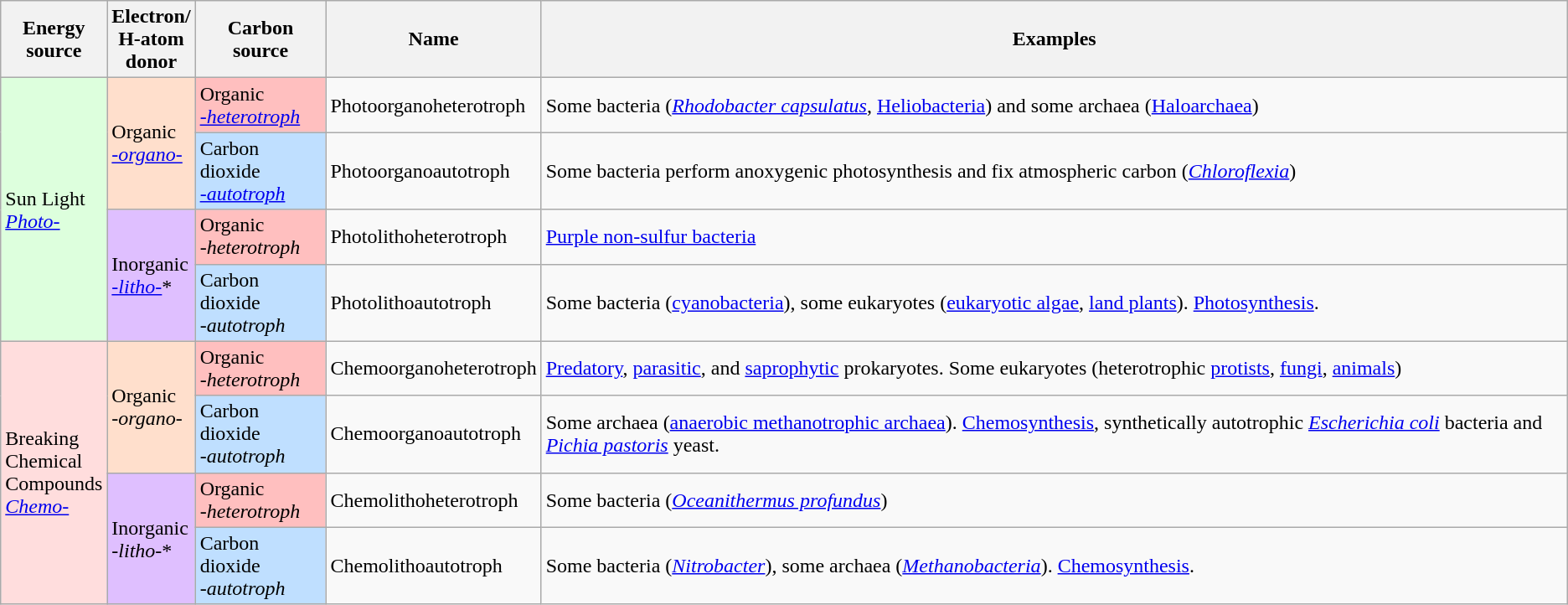<table class="wikitable">
<tr>
<th>Energy<br>source</th>
<th>Electron/<br>H-atom<br>donor</th>
<th>Carbon source</th>
<th>Name</th>
<th>Examples</th>
</tr>
<tr>
<td rowspan="4" style="background: #ddffdd">Sun Light<br><em><a href='#'>Photo-</a></em></td>
<td rowspan="2" style="background: #ffdfcc">Organic<br><em><a href='#'>-organo-</a></em></td>
<td style="background: #ffbfbf">Organic<br><em><a href='#'>-heterotroph</a></em></td>
<td><span>Photo</span><span>organo</span><span>heterotroph</span></td>
<td>Some bacteria (<em><a href='#'>Rhodobacter capsulatus</a></em>, <a href='#'>Heliobacteria</a>) and some archaea (<a href='#'>Haloarchaea</a>)</td>
</tr>
<tr>
<td style="background: #bfdfff">Carbon dioxide<br><em><a href='#'>-autotroph</a></em></td>
<td><span>Photo</span><span>organo</span><span>autotroph</span></td>
<td>Some bacteria perform anoxygenic photosynthesis and fix atmospheric carbon (<em><a href='#'>Chloroflexia</a></em>)</td>
</tr>
<tr>
<td rowspan="2" style="background: #dfbfff">Inorganic<br><em><a href='#'>-litho-</a></em>*</td>
<td style="background: #ffbfbf">Organic<br><em>-heterotroph</em></td>
<td><span>Photo</span><span>litho</span><span>heterotroph</span></td>
<td><a href='#'>Purple non-sulfur bacteria</a></td>
</tr>
<tr>
<td style="background: #bfdfff">Carbon dioxide<br><em>-autotroph</em></td>
<td><span>Photo</span><span>litho</span><span>autotroph</span></td>
<td>Some bacteria (<a href='#'>cyanobacteria</a>), some eukaryotes (<a href='#'>eukaryotic algae</a>, <a href='#'>land plants</a>). <a href='#'>Photosynthesis</a>.</td>
</tr>
<tr>
<td rowspan="4" style="background: #ffdddd">Breaking<br> Chemical<br> Compounds<br><em><a href='#'>Chemo-</a></em></td>
<td rowspan="2" style="background: #ffdfcc">Organic<br><em>-organo-</em></td>
<td style="background: #ffbfbf">Organic<br><em>-heterotroph</em></td>
<td><span>Chemo</span><span>organo</span><span>heterotroph</span></td>
<td><a href='#'>Predatory</a>, <a href='#'>parasitic</a>, and <a href='#'>saprophytic</a> prokaryotes. Some eukaryotes (heterotrophic <a href='#'>protists</a>, <a href='#'>fungi</a>, <a href='#'>animals</a>)</td>
</tr>
<tr>
<td style="background: #bfdfff">Carbon dioxide<br><em>-autotroph</em></td>
<td><span>Chemo</span><span>organo</span><span>autotroph</span></td>
<td>Some archaea (<a href='#'>anaerobic methanotrophic archaea</a>). <a href='#'>Chemosynthesis</a>, synthetically autotrophic <em><a href='#'>Escherichia coli</a></em> bacteria and <em><a href='#'>Pichia pastoris</a></em> yeast.</td>
</tr>
<tr>
<td rowspan="2" style="background: #dfbfff">Inorganic<br><em>-litho-</em>*</td>
<td style="background: #ffbfbf">Organic<br><em>-heterotroph</em></td>
<td><span>Chemo</span><span>litho</span><span>heterotroph</span></td>
<td>Some bacteria (<em><a href='#'>Oceanithermus profundus</a></em>)</td>
</tr>
<tr>
<td style="background: #bfdfff">Carbon dioxide<br><em>-autotroph</em></td>
<td><span>Chemo</span><span>litho</span><span>autotroph</span></td>
<td>Some bacteria (<em><a href='#'>Nitrobacter</a></em>), some archaea (<em><a href='#'>Methanobacteria</a></em>). <a href='#'>Chemosynthesis</a>.</td>
</tr>
</table>
